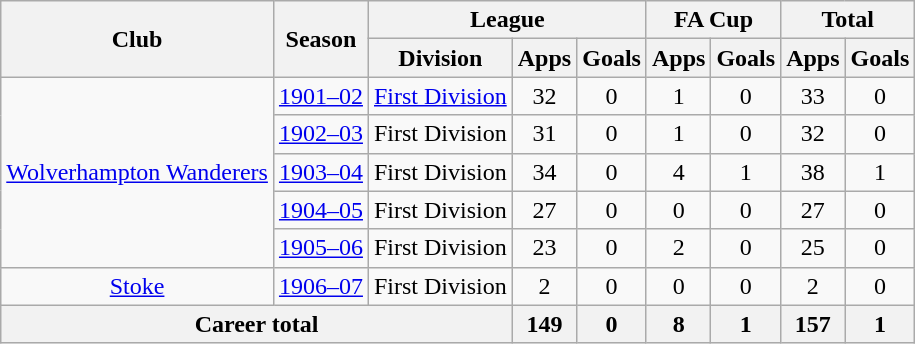<table class="wikitable" style="text-align: center;">
<tr>
<th rowspan="2">Club</th>
<th rowspan="2">Season</th>
<th colspan="3">League</th>
<th colspan="2">FA Cup</th>
<th colspan="2">Total</th>
</tr>
<tr>
<th>Division</th>
<th>Apps</th>
<th>Goals</th>
<th>Apps</th>
<th>Goals</th>
<th>Apps</th>
<th>Goals</th>
</tr>
<tr>
<td rowspan="5"><a href='#'>Wolverhampton Wanderers</a></td>
<td><a href='#'>1901–02</a></td>
<td><a href='#'>First Division</a></td>
<td>32</td>
<td>0</td>
<td>1</td>
<td>0</td>
<td>33</td>
<td>0</td>
</tr>
<tr>
<td><a href='#'>1902–03</a></td>
<td>First Division</td>
<td>31</td>
<td>0</td>
<td>1</td>
<td>0</td>
<td>32</td>
<td>0</td>
</tr>
<tr>
<td><a href='#'>1903–04</a></td>
<td>First Division</td>
<td>34</td>
<td>0</td>
<td>4</td>
<td>1</td>
<td>38</td>
<td>1</td>
</tr>
<tr>
<td><a href='#'>1904–05</a></td>
<td>First Division</td>
<td>27</td>
<td>0</td>
<td>0</td>
<td>0</td>
<td>27</td>
<td>0</td>
</tr>
<tr>
<td><a href='#'>1905–06</a></td>
<td>First Division</td>
<td>23</td>
<td>0</td>
<td>2</td>
<td>0</td>
<td>25</td>
<td>0</td>
</tr>
<tr>
<td><a href='#'>Stoke</a></td>
<td><a href='#'>1906–07</a></td>
<td>First Division</td>
<td>2</td>
<td>0</td>
<td>0</td>
<td>0</td>
<td>2</td>
<td>0</td>
</tr>
<tr>
<th colspan="3">Career total</th>
<th>149</th>
<th>0</th>
<th>8</th>
<th>1</th>
<th>157</th>
<th>1</th>
</tr>
</table>
